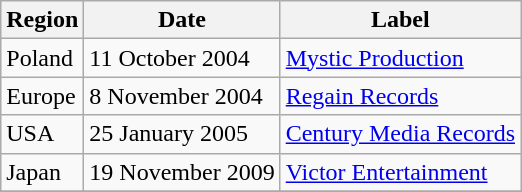<table class="wikitable plainrowheaders">
<tr>
<th scope="col">Region</th>
<th scope="col">Date</th>
<th scope="col">Label</th>
</tr>
<tr>
<td>Poland</td>
<td>11 October 2004</td>
<td><a href='#'>Mystic Production</a></td>
</tr>
<tr>
<td>Europe</td>
<td>8 November 2004</td>
<td><a href='#'>Regain Records</a></td>
</tr>
<tr>
<td>USA</td>
<td>25 January 2005</td>
<td><a href='#'>Century Media Records</a></td>
</tr>
<tr>
<td>Japan</td>
<td>19 November 2009</td>
<td><a href='#'>Victor Entertainment</a></td>
</tr>
<tr>
</tr>
</table>
